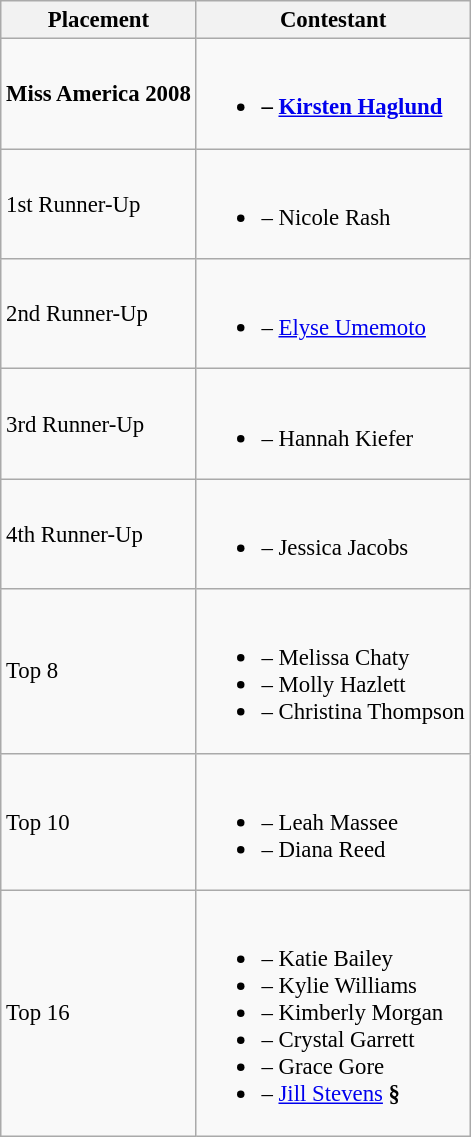<table class="wikitable sortable" style="font-size: 95%;">
<tr>
<th>Placement</th>
<th>Contestant</th>
</tr>
<tr>
<td><strong>Miss America 2008</strong></td>
<td><br><ul><li><strong> – <a href='#'>Kirsten Haglund</a></strong></li></ul></td>
</tr>
<tr>
<td>1st Runner-Up</td>
<td><br><ul><li> – Nicole Rash</li></ul></td>
</tr>
<tr>
<td>2nd Runner-Up</td>
<td><br><ul><li> – <a href='#'>Elyse Umemoto</a></li></ul></td>
</tr>
<tr>
<td>3rd Runner-Up</td>
<td><br><ul><li> – Hannah Kiefer</li></ul></td>
</tr>
<tr>
<td>4th Runner-Up</td>
<td><br><ul><li> – Jessica Jacobs</li></ul></td>
</tr>
<tr>
<td>Top 8</td>
<td><br><ul><li> – Melissa Chaty</li><li> – Molly Hazlett</li><li> – Christina Thompson</li></ul></td>
</tr>
<tr>
<td>Top 10</td>
<td><br><ul><li> – Leah Massee</li><li> – Diana Reed</li></ul></td>
</tr>
<tr>
<td>Top 16</td>
<td><br><ul><li> – Katie Bailey</li><li> – Kylie Williams</li><li> – Kimberly Morgan</li><li> – Crystal Garrett</li><li> – Grace Gore</li><li> – <a href='#'>Jill Stevens</a> <strong>§</strong></li></ul></td>
</tr>
</table>
